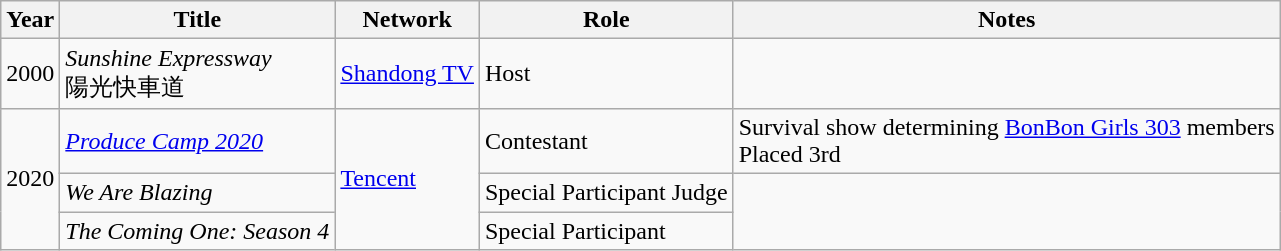<table class="wikitable">
<tr>
<th>Year</th>
<th>Title</th>
<th>Network</th>
<th>Role</th>
<th>Notes</th>
</tr>
<tr>
<td>2000</td>
<td><em>Sunshine Expressway</em><br> 陽光快車道</td>
<td><a href='#'>Shandong TV</a></td>
<td>Host</td>
</tr>
<tr>
<td rowspan="5">2020</td>
<td><em><a href='#'>Produce Camp 2020</a></em></td>
<td rowspan="5"><a href='#'>Tencent</a></td>
<td>Contestant</td>
<td>Survival show determining <a href='#'>BonBon Girls 303</a> members<br>Placed 3rd</td>
</tr>
<tr>
<td><em>We Are Blazing</em></td>
<td>Special Participant Judge</td>
</tr>
<tr>
<td><em>The Coming One: Season 4</em></td>
<td>Special Participant</td>
</tr>
</table>
